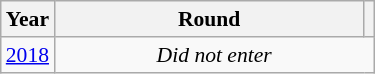<table class="wikitable" style="text-align: center; font-size:90%">
<tr>
<th>Year</th>
<th style="width:200px">Round</th>
<th></th>
</tr>
<tr>
<td><a href='#'>2018</a></td>
<td colspan="2"><em>Did not enter</em></td>
</tr>
</table>
